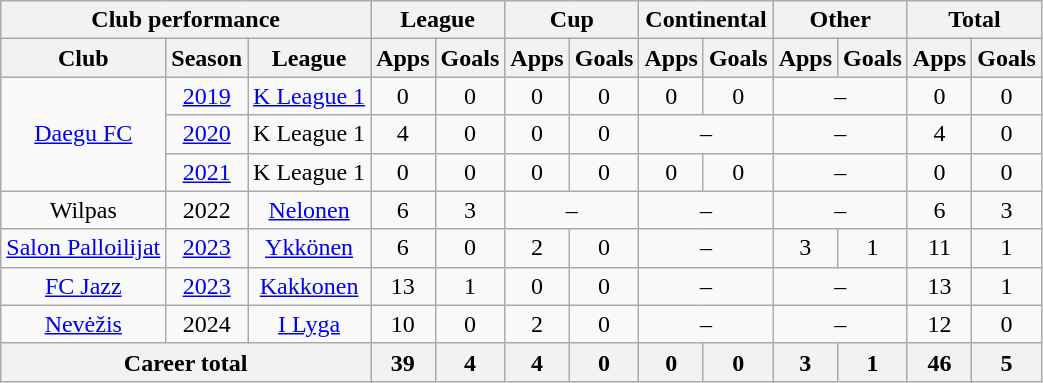<table class="wikitable" style="text-align:center">
<tr>
<th colspan=3>Club performance</th>
<th colspan=2>League</th>
<th colspan=2>Cup</th>
<th colspan=2>Continental</th>
<th colspan=2>Other</th>
<th colspan=2>Total</th>
</tr>
<tr>
<th>Club</th>
<th>Season</th>
<th>League</th>
<th>Apps</th>
<th>Goals</th>
<th>Apps</th>
<th>Goals</th>
<th>Apps</th>
<th>Goals</th>
<th>Apps</th>
<th>Goals</th>
<th>Apps</th>
<th>Goals</th>
</tr>
<tr>
<td rowspan="3"><a href='#'>Daegu FC</a></td>
<td><a href='#'>2019</a></td>
<td><a href='#'>K League 1</a></td>
<td>0</td>
<td>0</td>
<td>0</td>
<td>0</td>
<td>0</td>
<td>0</td>
<td colspan=2>–</td>
<td>0</td>
<td>0</td>
</tr>
<tr>
<td><a href='#'>2020</a></td>
<td>K League 1</td>
<td>4</td>
<td>0</td>
<td>0</td>
<td>0</td>
<td colspan="2">–</td>
<td colspan=2>–</td>
<td>4</td>
<td>0</td>
</tr>
<tr>
<td><a href='#'>2021</a></td>
<td>K League 1</td>
<td>0</td>
<td>0</td>
<td>0</td>
<td>0</td>
<td>0</td>
<td>0</td>
<td colspan=2>–</td>
<td>0</td>
<td>0</td>
</tr>
<tr>
<td>Wilpas</td>
<td>2022</td>
<td><a href='#'>Nelonen</a></td>
<td>6</td>
<td>3</td>
<td colspan=2>–</td>
<td colspan=2>–</td>
<td colspan=2>–</td>
<td>6</td>
<td>3</td>
</tr>
<tr>
<td rowspan="1"><a href='#'>Salon Palloilijat</a></td>
<td rowspan="1"><a href='#'>2023</a></td>
<td rowspan="1"><a href='#'>Ykkönen</a></td>
<td>6</td>
<td>0</td>
<td>2</td>
<td>0</td>
<td colspan="2">–</td>
<td>3</td>
<td>1</td>
<td>11</td>
<td>1</td>
</tr>
<tr>
<td rowspan="1"><a href='#'>FC Jazz</a></td>
<td rowspan="1"><a href='#'>2023</a></td>
<td rowspan="1"><a href='#'>Kakkonen</a></td>
<td>13</td>
<td>1</td>
<td>0</td>
<td>0</td>
<td colspan="2">–</td>
<td colspan=2>–</td>
<td>13</td>
<td>1</td>
</tr>
<tr>
<td><a href='#'>Nevėžis</a></td>
<td>2024</td>
<td><a href='#'>I Lyga</a></td>
<td>10</td>
<td>0</td>
<td>2</td>
<td>0</td>
<td colspan="2">–</td>
<td colspan="2">–</td>
<td>12</td>
<td>0</td>
</tr>
<tr>
<th colspan=3>Career total</th>
<th>39</th>
<th>4</th>
<th>4</th>
<th>0</th>
<th>0</th>
<th>0</th>
<th>3</th>
<th>1</th>
<th>46</th>
<th>5</th>
</tr>
</table>
